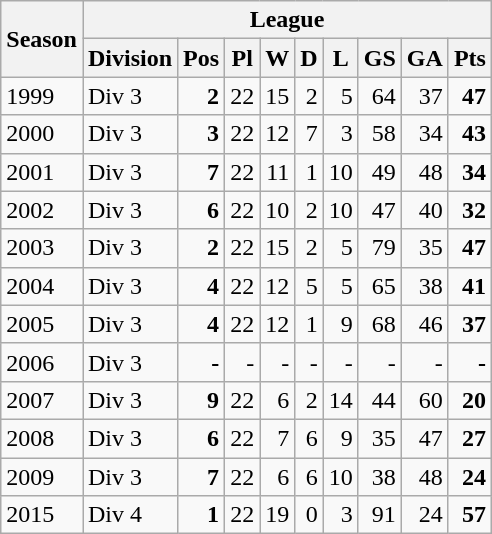<table class="wikitable">
<tr>
<th rowspan="2">Season</th>
<th colspan="9">League</th>
</tr>
<tr>
<th>Division</th>
<th>Pos</th>
<th>Pl</th>
<th>W</th>
<th>D</th>
<th>L</th>
<th>GS</th>
<th>GA</th>
<th>Pts</th>
</tr>
<tr>
<td>1999</td>
<td>Div 3</td>
<td align=right><strong>2</strong></td>
<td align=right>22</td>
<td align=right>15</td>
<td align=right>2</td>
<td align=right>5</td>
<td align=right>64</td>
<td align=right>37</td>
<td align=right><strong>47</strong></td>
</tr>
<tr>
<td>2000</td>
<td>Div 3</td>
<td align=right><strong>3</strong></td>
<td align=right>22</td>
<td align=right>12</td>
<td align=right>7</td>
<td align=right>3</td>
<td align=right>58</td>
<td align=right>34</td>
<td align=right><strong>43</strong></td>
</tr>
<tr>
<td>2001</td>
<td>Div 3</td>
<td align=right><strong>7</strong></td>
<td align=right>22</td>
<td align=right>11</td>
<td align=right>1</td>
<td align=right>10</td>
<td align=right>49</td>
<td align=right>48</td>
<td align=right><strong>34</strong></td>
</tr>
<tr>
<td>2002</td>
<td>Div 3</td>
<td align=right><strong>6</strong></td>
<td align=right>22</td>
<td align=right>10</td>
<td align=right>2</td>
<td align=right>10</td>
<td align=right>47</td>
<td align=right>40</td>
<td align=right><strong>32</strong></td>
</tr>
<tr>
<td>2003</td>
<td>Div 3</td>
<td align=right><strong>2</strong></td>
<td align=right>22</td>
<td align=right>15</td>
<td align=right>2</td>
<td align=right>5</td>
<td align=right>79</td>
<td align=right>35</td>
<td align=right><strong>47</strong></td>
</tr>
<tr>
<td>2004</td>
<td>Div 3</td>
<td align=right><strong>4</strong></td>
<td align=right>22</td>
<td align=right>12</td>
<td align=right>5</td>
<td align=right>5</td>
<td align=right>65</td>
<td align=right>38</td>
<td align=right><strong>41</strong></td>
</tr>
<tr>
<td>2005</td>
<td>Div 3</td>
<td align=right><strong>4</strong></td>
<td align=right>22</td>
<td align=right>12</td>
<td align=right>1</td>
<td align=right>9</td>
<td align=right>68</td>
<td align=right>46</td>
<td align=right><strong>37</strong></td>
</tr>
<tr>
<td>2006</td>
<td>Div 3</td>
<td align=right><strong>-</strong></td>
<td align=right>-</td>
<td align=right>-</td>
<td align=right>-</td>
<td align=right>-</td>
<td align=right>-</td>
<td align=right>-</td>
<td align=right><strong>-</strong></td>
</tr>
<tr>
<td>2007</td>
<td>Div 3</td>
<td align=right><strong>9</strong></td>
<td align=right>22</td>
<td align=right>6</td>
<td align=right>2</td>
<td align=right>14</td>
<td align=right>44</td>
<td align=right>60</td>
<td align=right><strong>20</strong></td>
</tr>
<tr>
<td>2008</td>
<td>Div 3</td>
<td align=right><strong>6</strong></td>
<td align=right>22</td>
<td align=right>7</td>
<td align=right>6</td>
<td align=right>9</td>
<td align=right>35</td>
<td align=right>47</td>
<td align=right><strong>27</strong></td>
</tr>
<tr>
<td>2009</td>
<td>Div 3</td>
<td align=right><strong>7</strong></td>
<td align=right>22</td>
<td align=right>6</td>
<td align=right>6</td>
<td align=right>10</td>
<td align=right>38</td>
<td align=right>48</td>
<td align=right><strong>24</strong></td>
</tr>
<tr>
<td>2015</td>
<td>Div 4</td>
<td align=right><strong>1</strong></td>
<td align=right>22</td>
<td align=right>19</td>
<td align=right>0</td>
<td align=right>3</td>
<td align=right>91</td>
<td align=right>24</td>
<td align=right><strong>57</strong></td>
</tr>
</table>
